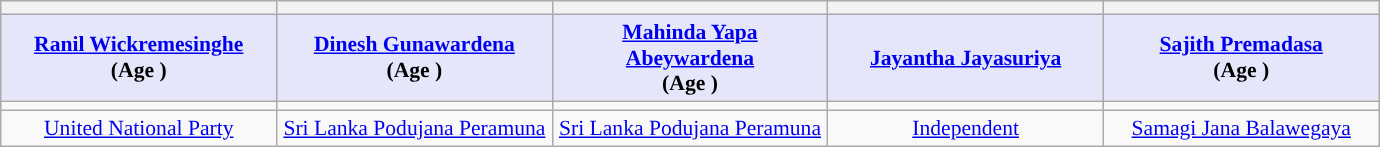<table class=wikitable style="margin:1em auto; font-size:90%; text-align:center;">
<tr>
<th style="font-size:135%; width:175px; background:"><a href='#'></a></th>
<th style="font-size:135%; width:175px; background:"><a href='#'></a></th>
<th style="font-size:135%; width:175px; background:"><a href='#'></a></th>
<th style="font-size:135%; width:175px; background:"><a href='#'></a></th>
<th style="font-size:135%; width:175px; background:"><a href='#'></a></th>
</tr>
<tr>
<th style="background:lavender;"><strong><a href='#'>Ranil Wickremesinghe</a></strong><br>(Age )</th>
<th style="background:lavender;"><strong><a href='#'>Dinesh Gunawardena</a></strong><br>(Age )</th>
<th style="background:lavender;"><strong><a href='#'>Mahinda Yapa Abeywardena</a></strong><br>(Age )</th>
<th style="background:lavender;"><strong><a href='#'>Jayantha Jayasuriya</a></strong><br></th>
<th style="background:lavender;"><strong><a href='#'>Sajith Premadasa</a></strong><br>(Age )</th>
</tr>
<tr>
<td></td>
<td></td>
<td></td>
<td></td>
<td></td>
</tr>
<tr>
<td><a href='#'>United National Party</a><br></td>
<td><a href='#'>Sri Lanka Podujana Peramuna</a><br></td>
<td><a href='#'>Sri Lanka Podujana Peramuna</a><br></td>
<td><a href='#'>Independent</a><br></td>
<td><a href='#'>Samagi Jana Balawegaya</a><br></td>
</tr>
</table>
